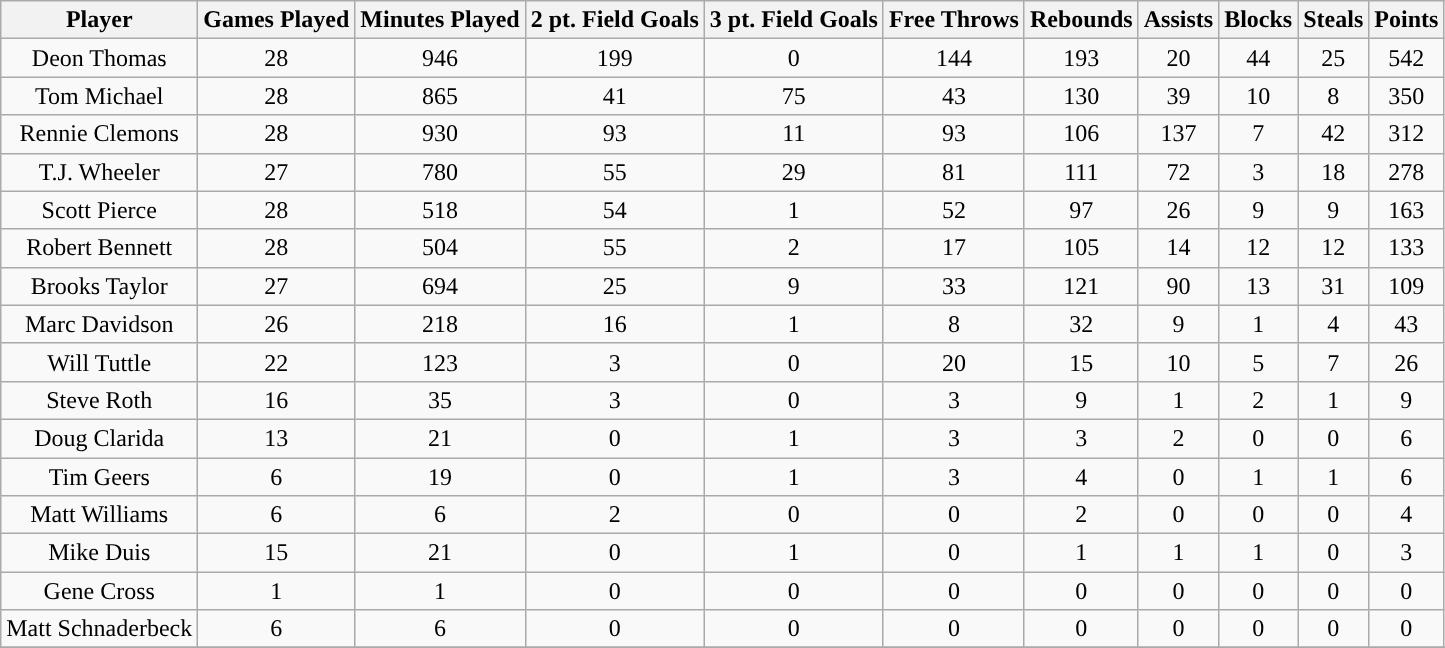<table class="wikitable sortable" style="text-align:center">
<tr>
<th>Player</th>
<th>Games Played</th>
<th>Minutes Played</th>
<th>2 pt. Field Goals</th>
<th>3 pt. Field Goals</th>
<th>Free Throws</th>
<th>Rebounds</th>
<th>Assists</th>
<th>Blocks</th>
<th>Steals</th>
<th>Points</th>
</tr>
<tr align="center" bgcolor="">
<td>Deon Thomas</td>
<td>28</td>
<td>946</td>
<td>199</td>
<td>0</td>
<td>144</td>
<td>193</td>
<td>20</td>
<td>44</td>
<td>25</td>
<td>542</td>
</tr>
<tr align="center" bgcolor="">
<td>Tom Michael</td>
<td>28</td>
<td>865</td>
<td>41</td>
<td>75</td>
<td>43</td>
<td>130</td>
<td>39</td>
<td>10</td>
<td>8</td>
<td>350</td>
</tr>
<tr align="center" bgcolor="">
<td>Rennie Clemons</td>
<td>28</td>
<td>930</td>
<td>93</td>
<td>11</td>
<td>93</td>
<td>106</td>
<td>137</td>
<td>7</td>
<td>42</td>
<td>312</td>
</tr>
<tr align="center" bgcolor="">
<td>T.J. Wheeler</td>
<td>27</td>
<td>780</td>
<td>55</td>
<td>29</td>
<td>81</td>
<td>111</td>
<td>72</td>
<td>3</td>
<td>18</td>
<td>278</td>
</tr>
<tr align="center" bgcolor="">
<td>Scott Pierce</td>
<td>28</td>
<td>518</td>
<td>54</td>
<td>1</td>
<td>52</td>
<td>97</td>
<td>26</td>
<td>9</td>
<td>9</td>
<td>163</td>
</tr>
<tr align="center" bgcolor="">
<td>Robert Bennett</td>
<td>28</td>
<td>504</td>
<td>55</td>
<td>2</td>
<td>17</td>
<td>105</td>
<td>14</td>
<td>12</td>
<td>12</td>
<td>133</td>
</tr>
<tr align="center" bgcolor="">
<td>Brooks Taylor</td>
<td>27</td>
<td>694</td>
<td>25</td>
<td>9</td>
<td>33</td>
<td>121</td>
<td>90</td>
<td>13</td>
<td>31</td>
<td>109</td>
</tr>
<tr align="center" bgcolor="">
<td>Marc Davidson</td>
<td>26</td>
<td>218</td>
<td>16</td>
<td>1</td>
<td>8</td>
<td>32</td>
<td>9</td>
<td>1</td>
<td>4</td>
<td>43</td>
</tr>
<tr align="center" bgcolor="">
<td>Will Tuttle</td>
<td>22</td>
<td>123</td>
<td>3</td>
<td>0</td>
<td>20</td>
<td>15</td>
<td>10</td>
<td>5</td>
<td>7</td>
<td>26</td>
</tr>
<tr align="center" bgcolor="">
<td>Steve Roth</td>
<td>16</td>
<td>35</td>
<td>3</td>
<td>0</td>
<td>3</td>
<td>9</td>
<td>1</td>
<td>2</td>
<td>1</td>
<td>9</td>
</tr>
<tr align="center" bgcolor="">
<td>Doug Clarida</td>
<td>13</td>
<td>21</td>
<td>0</td>
<td>1</td>
<td>3</td>
<td>3</td>
<td>2</td>
<td>0</td>
<td>0</td>
<td>6</td>
</tr>
<tr align="center" bgcolor="">
<td>Tim Geers</td>
<td>6</td>
<td>19</td>
<td>0</td>
<td>1</td>
<td>3</td>
<td>4</td>
<td>0</td>
<td>1</td>
<td>1</td>
<td>6</td>
</tr>
<tr align="center" bgcolor="">
<td>Matt Williams</td>
<td>6</td>
<td>6</td>
<td>2</td>
<td>0</td>
<td>0</td>
<td>2</td>
<td>0</td>
<td>0</td>
<td>0</td>
<td>4</td>
</tr>
<tr align="center" bgcolor="">
<td>Mike Duis</td>
<td>15</td>
<td>21</td>
<td>0</td>
<td>1</td>
<td>0</td>
<td>1</td>
<td>1</td>
<td>1</td>
<td>0</td>
<td>3</td>
</tr>
<tr align="center" bgcolor="">
<td>Gene Cross</td>
<td>1</td>
<td>1</td>
<td>0</td>
<td>0</td>
<td>0</td>
<td>0</td>
<td>0</td>
<td>0</td>
<td>0</td>
<td>0</td>
</tr>
<tr align="center" bgcolor="">
<td>Matt Schnaderbeck</td>
<td>6</td>
<td>6</td>
<td>0</td>
<td>0</td>
<td>0</td>
<td>0</td>
<td>0</td>
<td>0</td>
<td>0</td>
<td>0</td>
</tr>
<tr align="center" bgcolor="">
</tr>
</table>
